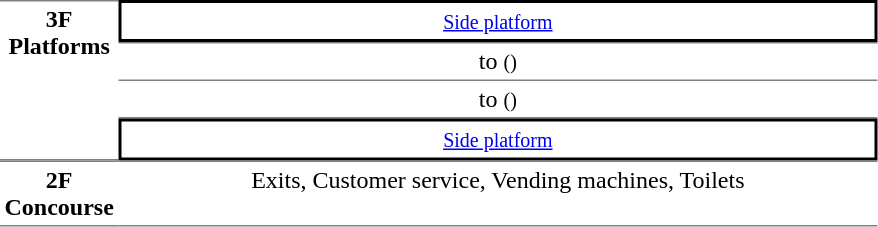<table table border=0 cellspacing=0 cellpadding=3>
<tr>
<td style="border-bottom:solid 1px gray;border-top:solid 1px gray;text-align:center" rowspan="4" valign=top width=50><strong>3F<br>Platforms</strong></td>
<td style="border-right:solid 2px black;border-left:solid 2px black;border-top:solid 2px black;border-bottom:solid 2px black;text-align:center;"><small><a href='#'>Side platform</a></small></td>
</tr>
<tr>
<td style="border-bottom:solid 1px gray;border-top:solid 1px gray;text-align:center;">  to  <small>()</small></td>
</tr>
<tr>
<td style="border-bottom:solid 1px gray;text-align:center;"> to  <small>() </small></td>
</tr>
<tr>
<td style="border-right:solid 2px black;border-left:solid 2px black;border-top:solid 2px black;border-bottom:solid 2px black;text-align:center;"><small><a href='#'>Side platform</a></small></td>
</tr>
<tr>
<td style="border-bottom:solid 1px gray; border-top:solid 1px gray;text-align:center" valign=top><strong>2F<br>Concourse</strong></td>
<td style="border-bottom:solid 1px gray; border-top:solid 1px gray;text-align:center" valign=top width=500>Exits, Customer service, Vending machines, Toilets</td>
</tr>
</table>
